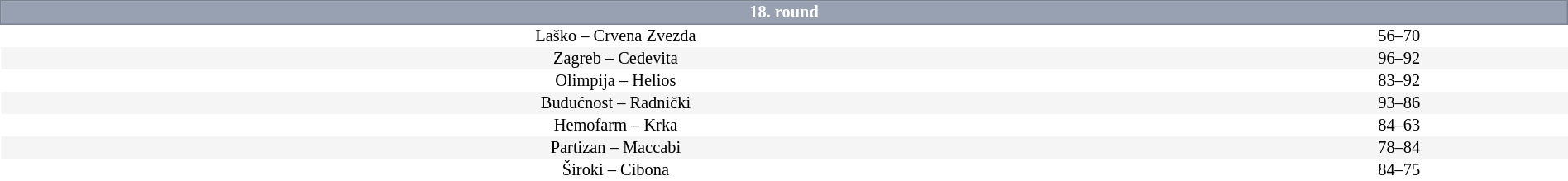<table border=0 cellspacing=0 cellpadding=1em style="font-size: 85%; border-collapse: collapse;" width=100%>
<tr>
<td colspan=5 bgcolor=#98A1B2 style="border:1px solid #7A8392; text-align:center; color:#FFFFFF;"><strong>18. round</strong></td>
</tr>
<tr style="text-align:center; background:#FFFFFF">
<td>Laško – Crvena Zvezda</td>
<td>56–70</td>
</tr>
<tr align=center bgcolor=#f5f5f5>
<td>Zagreb – Cedevita</td>
<td>96–92</td>
</tr>
<tr style="text-align:center; background:#FFFFFF">
<td>Olimpija – Helios</td>
<td>83–92</td>
</tr>
<tr align=center bgcolor=#f5f5f5>
<td>Budućnost – Radnički</td>
<td>93–86</td>
</tr>
<tr style="text-align:center; background:#FFFFFF">
<td>Hemofarm – Krka</td>
<td>84–63</td>
</tr>
<tr align=center bgcolor=#f5f5f5>
<td>Partizan – Maccabi</td>
<td>78–84</td>
</tr>
<tr style="text-align:center; background:#FFFFFF">
<td>Široki – Cibona</td>
<td>84–75</td>
</tr>
</table>
